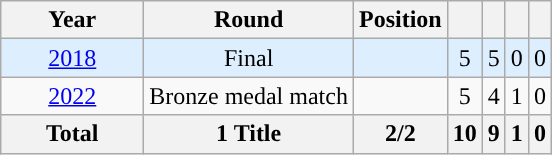<table class="wikitable" style="text-align: center;">
<tr>
<th style="width:5.5em;">Year</th>
<th>Round</th>
<th>Position</th>
<th></th>
<th></th>
<th></th>
<th></th>
</tr>
<tr bgcolor=#ddeeff>
<td> <a href='#'>2018</a></td>
<td>Final</td>
<td></td>
<td>5</td>
<td>5</td>
<td>0</td>
<td>0</td>
</tr>
<tr>
<td> <a href='#'>2022</a></td>
<td>Bronze medal match</td>
<td></td>
<td>5</td>
<td>4</td>
<td>1</td>
<td>0</td>
</tr>
<tr>
<th>Total</th>
<th>1 Title</th>
<th>2/2</th>
<th>10</th>
<th>9</th>
<th>1</th>
<th>0</th>
</tr>
</table>
